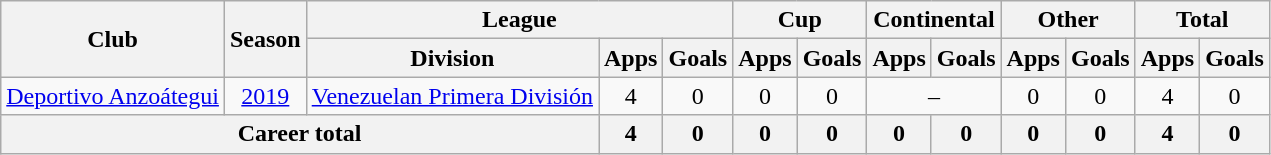<table class="wikitable" style="text-align: center">
<tr>
<th rowspan="2">Club</th>
<th rowspan="2">Season</th>
<th colspan="3">League</th>
<th colspan="2">Cup</th>
<th colspan="2">Continental</th>
<th colspan="2">Other</th>
<th colspan="2">Total</th>
</tr>
<tr>
<th>Division</th>
<th>Apps</th>
<th>Goals</th>
<th>Apps</th>
<th>Goals</th>
<th>Apps</th>
<th>Goals</th>
<th>Apps</th>
<th>Goals</th>
<th>Apps</th>
<th>Goals</th>
</tr>
<tr>
<td><a href='#'>Deportivo Anzoátegui</a></td>
<td><a href='#'>2019</a></td>
<td><a href='#'>Venezuelan Primera División</a></td>
<td>4</td>
<td>0</td>
<td>0</td>
<td>0</td>
<td colspan="2">–</td>
<td>0</td>
<td>0</td>
<td>4</td>
<td>0</td>
</tr>
<tr>
<th colspan="3"><strong>Career total</strong></th>
<th>4</th>
<th>0</th>
<th>0</th>
<th>0</th>
<th>0</th>
<th>0</th>
<th>0</th>
<th>0</th>
<th>4</th>
<th>0</th>
</tr>
</table>
